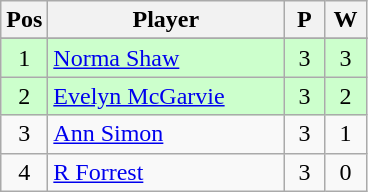<table class="wikitable">
<tr>
<th width=20>Pos</th>
<th width=150>Player</th>
<th width=20>P</th>
<th width=20>W</th>
</tr>
<tr>
</tr>
<tr align=center style="background: #ccffcc;">
<td>1</td>
<td align="left"> <a href='#'>Norma Shaw</a></td>
<td>3</td>
<td>3</td>
</tr>
<tr align=center style="background: #ccffcc;">
<td>2</td>
<td align="left"> <a href='#'>Evelyn McGarvie</a></td>
<td>3</td>
<td>2</td>
</tr>
<tr align=center>
<td>3</td>
<td align="left"> <a href='#'>Ann Simon</a></td>
<td>3</td>
<td>1</td>
</tr>
<tr align=center>
<td>4</td>
<td align="left"> <a href='#'>R Forrest</a></td>
<td>3</td>
<td>0</td>
</tr>
</table>
